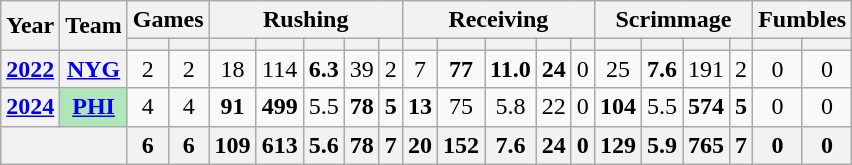<table class="wikitable" style="text-align:center;">
<tr>
<th rowspan="2">Year</th>
<th rowspan="2">Team</th>
<th colspan="2">Games</th>
<th colspan="5">Rushing</th>
<th colspan="5">Receiving</th>
<th colspan="4">Scrimmage</th>
<th colspan="2">Fumbles</th>
</tr>
<tr>
<th></th>
<th></th>
<th></th>
<th></th>
<th></th>
<th></th>
<th></th>
<th></th>
<th></th>
<th></th>
<th></th>
<th></th>
<th></th>
<th></th>
<th></th>
<th></th>
<th></th>
<th></th>
</tr>
<tr>
<th><a href='#'>2022</a></th>
<th><a href='#'>NYG</a></th>
<td>2</td>
<td>2</td>
<td>18</td>
<td>114</td>
<td><strong>6.3</strong></td>
<td>39</td>
<td>2</td>
<td>7</td>
<td><strong>77</strong></td>
<td><strong>11.0</strong></td>
<td><strong>24</strong></td>
<td>0</td>
<td>25</td>
<td><strong>7.6</strong></td>
<td>191</td>
<td>2</td>
<td>0</td>
<td>0</td>
</tr>
<tr>
<th><a href='#'>2024</a></th>
<th style="background:#afe6ba;"><a href='#'>PHI</a></th>
<td>4</td>
<td>4</td>
<td><strong>91</strong></td>
<td><strong>499</strong></td>
<td>5.5</td>
<td><strong>78</strong></td>
<td><strong>5</strong></td>
<td><strong>13</strong></td>
<td>75</td>
<td>5.8</td>
<td>22</td>
<td>0</td>
<td><strong>104</strong></td>
<td>5.5</td>
<td><strong>574</strong></td>
<td><strong>5</strong></td>
<td>0</td>
<td>0</td>
</tr>
<tr>
<th colspan="2"></th>
<th>6</th>
<th>6</th>
<th>109</th>
<th>613</th>
<th>5.6</th>
<th>78</th>
<th>7</th>
<th>20</th>
<th>152</th>
<th>7.6</th>
<th>24</th>
<th>0</th>
<th>129</th>
<th>5.9</th>
<th>765</th>
<th>7</th>
<th>0</th>
<th>0</th>
</tr>
</table>
